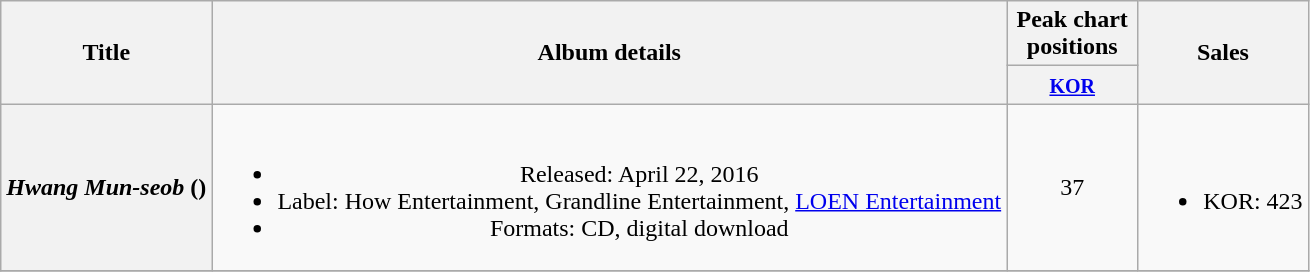<table class="wikitable plainrowheaders" style="text-align:center;">
<tr>
<th scope="col" rowspan="2">Title</th>
<th scope="col" rowspan="2">Album details</th>
<th scope="col" colspan="1" style="width:5em;">Peak chart positions</th>
<th scope="col" rowspan="2">Sales</th>
</tr>
<tr>
<th><small><a href='#'>KOR</a></small><br></th>
</tr>
<tr>
<th scope="row"><em>Hwang Mun-seob</em> ()</th>
<td><br><ul><li>Released: April 22, 2016</li><li>Label: How Entertainment, Grandline Entertainment, <a href='#'>LOEN Entertainment</a></li><li>Formats: CD, digital download</li></ul></td>
<td>37</td>
<td><br><ul><li>KOR: 423</li></ul></td>
</tr>
<tr>
</tr>
</table>
